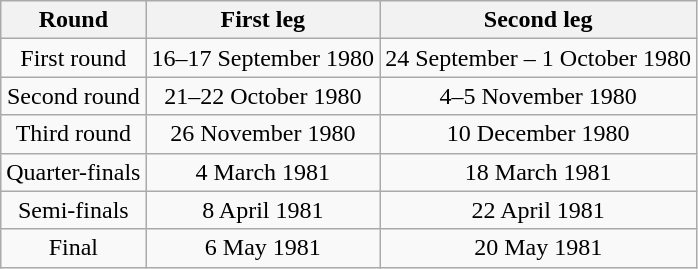<table class="wikitable" style="text-align:center">
<tr>
<th>Round</th>
<th>First leg</th>
<th>Second leg</th>
</tr>
<tr>
<td>First round</td>
<td>16–17 September 1980</td>
<td>24 September – 1 October 1980</td>
</tr>
<tr>
<td>Second round</td>
<td>21–22 October 1980</td>
<td>4–5 November 1980</td>
</tr>
<tr>
<td>Third round</td>
<td>26 November 1980</td>
<td>10 December 1980</td>
</tr>
<tr>
<td>Quarter-finals</td>
<td>4 March 1981</td>
<td>18 March 1981</td>
</tr>
<tr>
<td>Semi-finals</td>
<td>8 April 1981</td>
<td>22 April 1981</td>
</tr>
<tr>
<td>Final</td>
<td>6 May 1981</td>
<td>20 May 1981</td>
</tr>
</table>
